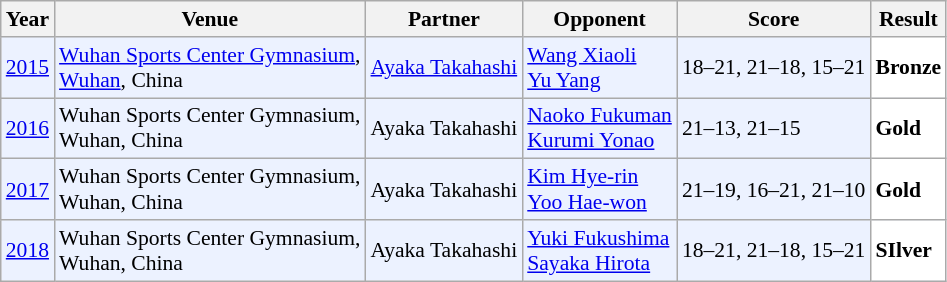<table class="sortable wikitable" style="font-size: 90%">
<tr>
<th>Year</th>
<th>Venue</th>
<th>Partner</th>
<th>Opponent</th>
<th>Score</th>
<th>Result</th>
</tr>
<tr style="background:#ECF2FF">
<td align="center"><a href='#'>2015</a></td>
<td align="left"><a href='#'>Wuhan Sports Center Gymnasium</a>,<br><a href='#'>Wuhan</a>, China</td>
<td align="left"> <a href='#'>Ayaka Takahashi</a></td>
<td align="left"> <a href='#'>Wang Xiaoli</a> <br>  <a href='#'>Yu Yang</a></td>
<td align="left">18–21, 21–18, 15–21</td>
<td style="text-align:left; background:white"> <strong>Bronze</strong></td>
</tr>
<tr style="background:#ECF2FF">
<td align="center"><a href='#'>2016</a></td>
<td align="left">Wuhan Sports Center Gymnasium,<br>Wuhan, China</td>
<td align="left"> Ayaka Takahashi</td>
<td align="left"> <a href='#'>Naoko Fukuman</a> <br>  <a href='#'>Kurumi Yonao</a></td>
<td align="left">21–13, 21–15</td>
<td style="text-align:left; background:white"> <strong>Gold</strong></td>
</tr>
<tr style="background:#ECF2FF">
<td align="center"><a href='#'>2017</a></td>
<td align="left">Wuhan Sports Center Gymnasium,<br>Wuhan, China</td>
<td align="left"> Ayaka Takahashi</td>
<td align="left"> <a href='#'>Kim Hye-rin</a> <br>  <a href='#'>Yoo Hae-won</a></td>
<td align="left">21–19, 16–21, 21–10</td>
<td style="text-align:left; background:white"> <strong>Gold</strong></td>
</tr>
<tr style="background:#ECF2FF">
<td align="center"><a href='#'>2018</a></td>
<td align="left">Wuhan Sports Center Gymnasium,<br>Wuhan, China</td>
<td align="left"> Ayaka Takahashi</td>
<td align="left"> <a href='#'>Yuki Fukushima</a> <br>  <a href='#'>Sayaka Hirota</a></td>
<td align="left">18–21, 21–18, 15–21</td>
<td style="text-align:left; background:white"> <strong>SIlver</strong></td>
</tr>
</table>
